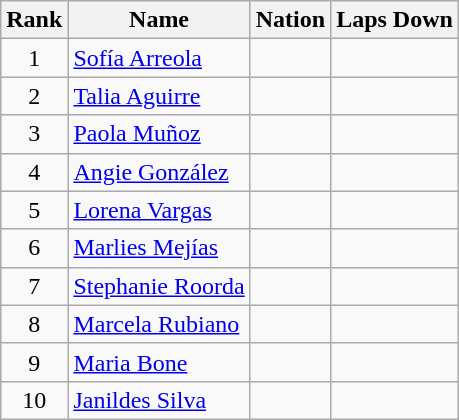<table class="wikitable sortable" style="text-align:center">
<tr>
<th>Rank</th>
<th>Name</th>
<th>Nation</th>
<th>Laps Down</th>
</tr>
<tr>
<td>1</td>
<td align=left><a href='#'>Sofía Arreola</a></td>
<td align=left></td>
<td></td>
</tr>
<tr>
<td>2</td>
<td align=left><a href='#'>Talia Aguirre</a></td>
<td align=left></td>
<td></td>
</tr>
<tr>
<td>3</td>
<td align=left><a href='#'>Paola Muñoz</a></td>
<td align=left></td>
<td></td>
</tr>
<tr>
<td>4</td>
<td align=left><a href='#'>Angie González</a></td>
<td align=left></td>
<td></td>
</tr>
<tr>
<td>5</td>
<td align=left><a href='#'>Lorena Vargas</a></td>
<td align=left></td>
<td></td>
</tr>
<tr>
<td>6</td>
<td align=left><a href='#'>Marlies Mejías</a></td>
<td align=left></td>
<td></td>
</tr>
<tr>
<td>7</td>
<td align=left><a href='#'>Stephanie Roorda</a></td>
<td align=left></td>
<td></td>
</tr>
<tr>
<td>8</td>
<td align=left><a href='#'>Marcela Rubiano</a></td>
<td align=left></td>
<td></td>
</tr>
<tr>
<td>9</td>
<td align=left><a href='#'>Maria Bone</a></td>
<td align=left></td>
<td></td>
</tr>
<tr>
<td>10</td>
<td align=left><a href='#'>Janildes Silva</a></td>
<td align=left></td>
<td></td>
</tr>
</table>
